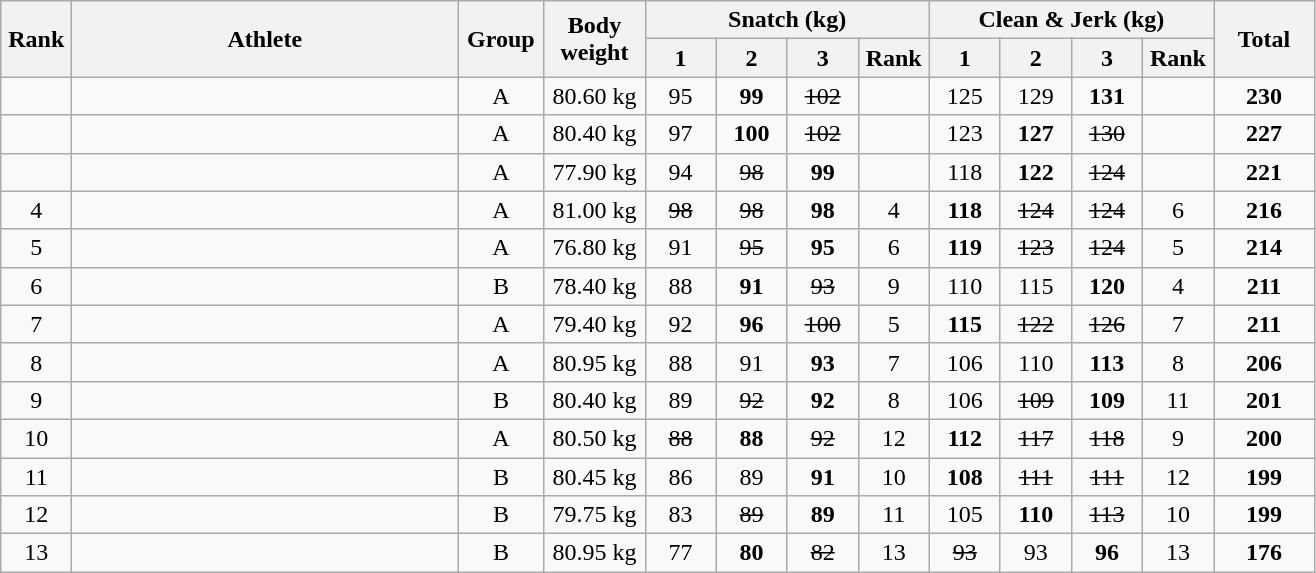<table class = "wikitable" style="text-align:center;">
<tr>
<th rowspan=2 width=40>Rank</th>
<th rowspan=2 width=250>Athlete</th>
<th rowspan=2 width=50>Group</th>
<th rowspan=2 width=60>Body weight</th>
<th colspan=4>Snatch (kg)</th>
<th colspan=4>Clean & Jerk (kg)</th>
<th rowspan=2 width=60>Total</th>
</tr>
<tr>
<th width=40>1</th>
<th width=40>2</th>
<th width=40>3</th>
<th width=40>Rank</th>
<th width=40>1</th>
<th width=40>2</th>
<th width=40>3</th>
<th width=40>Rank</th>
</tr>
<tr>
<td></td>
<td align=left></td>
<td>A</td>
<td>80.60 kg</td>
<td>95</td>
<td><strong>99</strong></td>
<td><s>102</s></td>
<td></td>
<td>125</td>
<td>129</td>
<td><strong>131</strong></td>
<td></td>
<td><strong>230</strong></td>
</tr>
<tr>
<td></td>
<td align=left></td>
<td>A</td>
<td>80.40 kg</td>
<td>97</td>
<td><strong>100</strong></td>
<td><s>102</s></td>
<td></td>
<td>123</td>
<td><strong>127</strong></td>
<td><s>130</s></td>
<td></td>
<td><strong>227</strong></td>
</tr>
<tr>
<td></td>
<td align=left></td>
<td>A</td>
<td>77.90 kg</td>
<td>94</td>
<td><s>98</s></td>
<td><strong>99</strong></td>
<td></td>
<td>118</td>
<td><strong>122</strong></td>
<td><s>124</s></td>
<td></td>
<td><strong>221</strong></td>
</tr>
<tr>
<td>4</td>
<td align=left></td>
<td>A</td>
<td>81.00 kg</td>
<td><s>98</s></td>
<td><s>98</s></td>
<td><strong>98</strong></td>
<td>4</td>
<td><strong>118</strong></td>
<td><s>124</s></td>
<td><s>124</s></td>
<td>6</td>
<td><strong>216</strong></td>
</tr>
<tr>
<td>5</td>
<td align=left></td>
<td>A</td>
<td>76.80 kg</td>
<td>91</td>
<td><s>95</s></td>
<td><strong>95</strong></td>
<td>6</td>
<td><strong>119</strong></td>
<td><s>123</s></td>
<td><s>124</s></td>
<td>5</td>
<td><strong>214</strong></td>
</tr>
<tr>
<td>6</td>
<td align=left></td>
<td>B</td>
<td>78.40 kg</td>
<td>88</td>
<td><strong>91</strong></td>
<td><s>93</s></td>
<td>9</td>
<td>110</td>
<td>115</td>
<td><strong>120</strong></td>
<td>4</td>
<td><strong>211</strong></td>
</tr>
<tr>
<td>7</td>
<td align=left></td>
<td>A</td>
<td>79.40 kg</td>
<td>92</td>
<td><strong>96</strong></td>
<td><s>100</s></td>
<td>5</td>
<td><strong>115</strong></td>
<td><s>122</s></td>
<td><s>126</s></td>
<td>7</td>
<td><strong>211</strong></td>
</tr>
<tr>
<td>8</td>
<td align=left></td>
<td>A</td>
<td>80.95 kg</td>
<td>88</td>
<td>91</td>
<td><strong>93</strong></td>
<td>7</td>
<td>106</td>
<td>110</td>
<td><strong>113</strong></td>
<td>8</td>
<td><strong>206</strong></td>
</tr>
<tr>
<td>9</td>
<td align=left></td>
<td>B</td>
<td>80.40 kg</td>
<td>89</td>
<td><s>92</s></td>
<td><strong>92</strong></td>
<td>8</td>
<td>106</td>
<td><s>109</s></td>
<td><strong>109</strong></td>
<td>11</td>
<td><strong>201</strong></td>
</tr>
<tr>
<td>10</td>
<td align=left></td>
<td>A</td>
<td>80.50 kg</td>
<td><s>88</s></td>
<td><strong>88</strong></td>
<td><s>92</s></td>
<td>12</td>
<td><strong>112</strong></td>
<td><s>117</s></td>
<td><s>118</s></td>
<td>9</td>
<td><strong>200</strong></td>
</tr>
<tr>
<td>11</td>
<td align=left></td>
<td>B</td>
<td>80.45 kg</td>
<td>86</td>
<td>89</td>
<td><strong>91</strong></td>
<td>10</td>
<td><strong>108</strong></td>
<td><s>111</s></td>
<td><s>111</s></td>
<td>12</td>
<td><strong>199</strong></td>
</tr>
<tr>
<td>12</td>
<td align=left></td>
<td>B</td>
<td>79.75 kg</td>
<td>83</td>
<td><s>89</s></td>
<td><strong>89</strong></td>
<td>11</td>
<td>105</td>
<td><strong>110</strong></td>
<td><s>113</s></td>
<td>10</td>
<td><strong>199</strong></td>
</tr>
<tr>
<td>13</td>
<td align=left></td>
<td>B</td>
<td>80.95 kg</td>
<td>77</td>
<td><strong>80</strong></td>
<td><s>82</s></td>
<td>13</td>
<td><s>93</s></td>
<td>93</td>
<td><strong>96</strong></td>
<td>13</td>
<td><strong>176</strong></td>
</tr>
</table>
